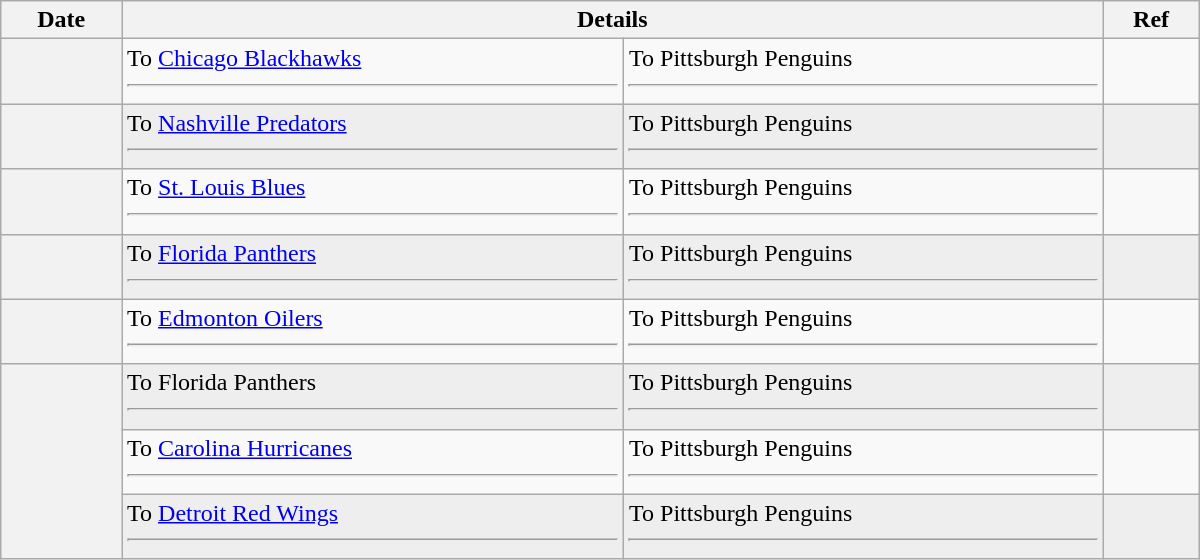<table class="wikitable plainrowheaders" style="width: 50em;">
<tr>
<th scope="col">Date</th>
<th scope="col" colspan="2">Details</th>
<th scope="col">Ref</th>
</tr>
<tr>
<th scope="row"></th>
<td valign="top">To <a href='#'>Chicago Blackhawks</a> <hr> </td>
<td valign="top">To Pittsburgh Penguins <hr> </td>
<td></td>
</tr>
<tr bgcolor="#eeeeee">
<th scope="row"></th>
<td valign="top">To <a href='#'>Nashville Predators</a> <hr> </td>
<td valign="top">To Pittsburgh Penguins <hr> </td>
<td></td>
</tr>
<tr>
<th scope="row"></th>
<td valign="top">To <a href='#'>St. Louis Blues</a> <hr> </td>
<td valign="top">To Pittsburgh Penguins <hr> </td>
<td></td>
</tr>
<tr bgcolor="#eeeeee">
<th scope="row"></th>
<td valign="top">To <a href='#'>Florida Panthers</a> <hr> </td>
<td valign="top">To Pittsburgh Penguins <hr> </td>
<td></td>
</tr>
<tr>
<th scope="row"></th>
<td valign="top">To <a href='#'>Edmonton Oilers</a> <hr> </td>
<td valign="top">To Pittsburgh Penguins <hr> </td>
<td></td>
</tr>
<tr bgcolor="#eeeeee">
<th scope="row" rowspan=3></th>
<td valign="top">To Florida Panthers <hr> </td>
<td valign="top">To Pittsburgh Penguins <hr> </td>
<td></td>
</tr>
<tr>
<td valign="top">To <a href='#'>Carolina Hurricanes</a> <hr> </td>
<td valign="top">To Pittsburgh Penguins <hr> </td>
<td></td>
</tr>
<tr bgcolor="#eeeeee">
<td valign="top">To <a href='#'>Detroit Red Wings</a> <hr> </td>
<td valign="top">To Pittsburgh Penguins <hr> </td>
<td></td>
</tr>
</table>
